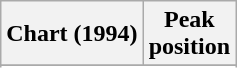<table class="wikitable plainrowheaders sortable" style="text-align:center;">
<tr>
<th scope="col">Chart (1994)</th>
<th scope="col">Peak<br>position</th>
</tr>
<tr>
</tr>
<tr>
</tr>
<tr>
</tr>
<tr>
</tr>
<tr>
</tr>
<tr>
</tr>
<tr>
</tr>
<tr>
</tr>
<tr>
</tr>
<tr>
</tr>
<tr>
</tr>
</table>
